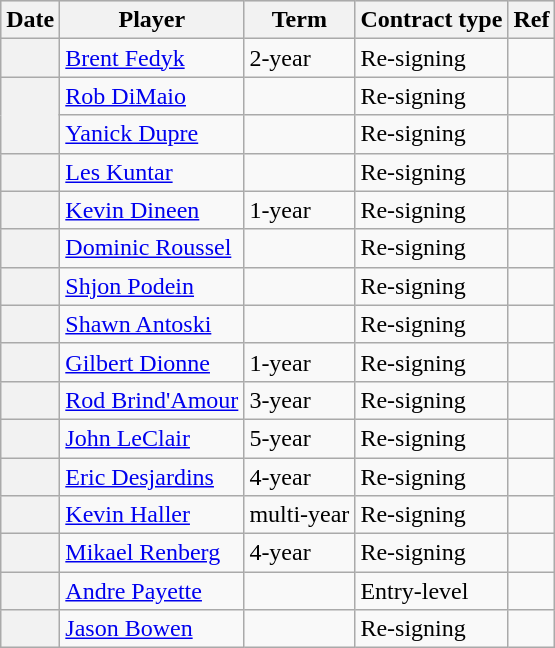<table class="wikitable plainrowheaders">
<tr style="background:#ddd; text-align:center;">
<th>Date</th>
<th>Player</th>
<th>Term</th>
<th>Contract type</th>
<th>Ref</th>
</tr>
<tr>
<th scope="row"></th>
<td><a href='#'>Brent Fedyk</a></td>
<td>2-year</td>
<td>Re-signing</td>
<td></td>
</tr>
<tr>
<th scope="row" rowspan=2></th>
<td><a href='#'>Rob DiMaio</a></td>
<td></td>
<td>Re-signing</td>
<td></td>
</tr>
<tr>
<td><a href='#'>Yanick Dupre</a></td>
<td></td>
<td>Re-signing</td>
<td></td>
</tr>
<tr>
<th scope="row"></th>
<td><a href='#'>Les Kuntar</a></td>
<td></td>
<td>Re-signing</td>
<td></td>
</tr>
<tr>
<th scope="row"></th>
<td><a href='#'>Kevin Dineen</a></td>
<td>1-year</td>
<td>Re-signing</td>
<td></td>
</tr>
<tr>
<th scope="row"></th>
<td><a href='#'>Dominic Roussel</a></td>
<td></td>
<td>Re-signing</td>
<td></td>
</tr>
<tr>
<th scope="row"></th>
<td><a href='#'>Shjon Podein</a></td>
<td></td>
<td>Re-signing</td>
<td></td>
</tr>
<tr>
<th scope="row"></th>
<td><a href='#'>Shawn Antoski</a></td>
<td></td>
<td>Re-signing</td>
<td></td>
</tr>
<tr>
<th scope="row"></th>
<td><a href='#'>Gilbert Dionne</a></td>
<td>1-year</td>
<td>Re-signing</td>
<td></td>
</tr>
<tr>
<th scope="row"></th>
<td><a href='#'>Rod Brind'Amour</a></td>
<td>3-year</td>
<td>Re-signing</td>
<td></td>
</tr>
<tr>
<th scope="row"></th>
<td><a href='#'>John LeClair</a></td>
<td>5-year</td>
<td>Re-signing</td>
<td></td>
</tr>
<tr>
<th scope="row"></th>
<td><a href='#'>Eric Desjardins</a></td>
<td>4-year</td>
<td>Re-signing</td>
<td></td>
</tr>
<tr>
<th scope="row"></th>
<td><a href='#'>Kevin Haller</a></td>
<td>multi-year</td>
<td>Re-signing</td>
<td></td>
</tr>
<tr>
<th scope="row"></th>
<td><a href='#'>Mikael Renberg</a></td>
<td>4-year</td>
<td>Re-signing</td>
<td></td>
</tr>
<tr>
<th scope="row"></th>
<td><a href='#'>Andre Payette</a></td>
<td></td>
<td>Entry-level</td>
<td></td>
</tr>
<tr>
<th scope="row"></th>
<td><a href='#'>Jason Bowen</a></td>
<td></td>
<td>Re-signing</td>
<td></td>
</tr>
</table>
